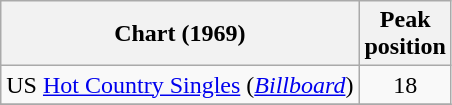<table class="wikitable sortable">
<tr>
<th align="left">Chart (1969)</th>
<th align="center">Peak<br>position</th>
</tr>
<tr>
<td align="left">US <a href='#'>Hot Country Singles</a> (<em><a href='#'>Billboard</a></em>)</td>
<td align="center">18</td>
</tr>
<tr>
</tr>
</table>
